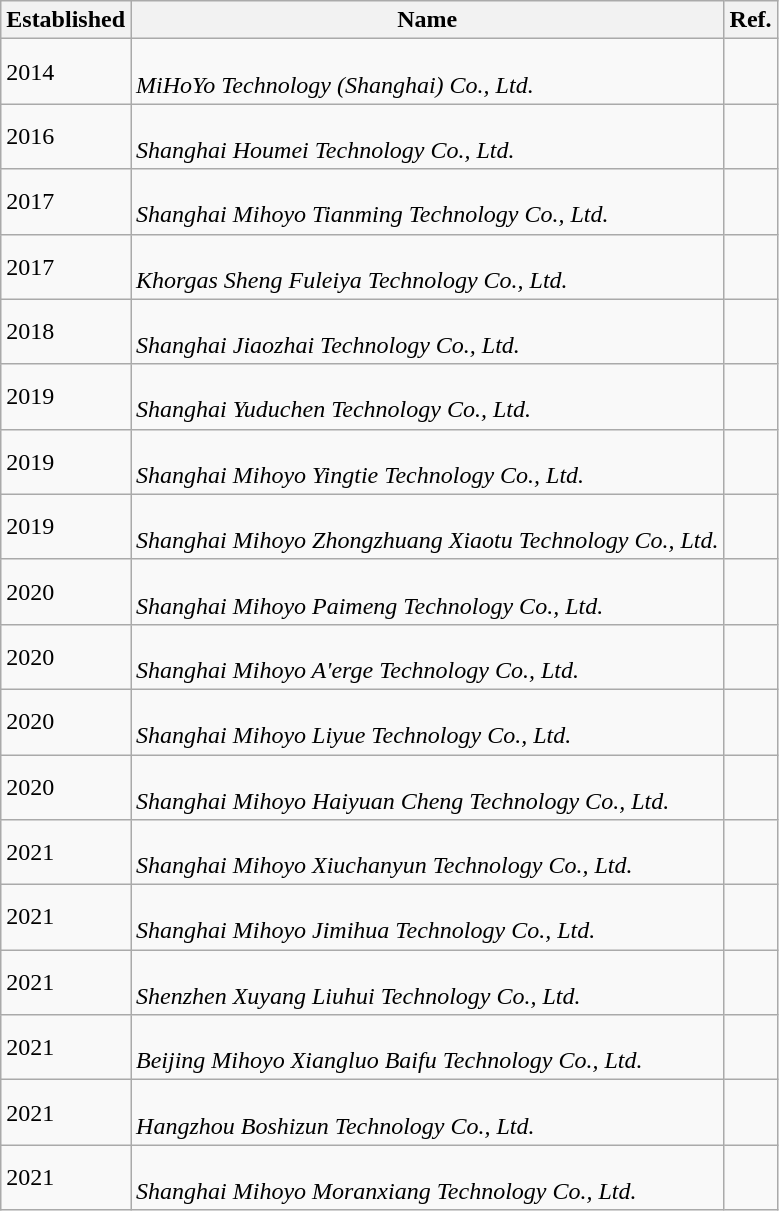<table class="wikitable">
<tr>
<th style="text-align:center">Established</th>
<th style="text-align:center">Name</th>
<th style="text-align:center">Ref.</th>
</tr>
<tr>
<td>2014</td>
<td><br><em>MiHoYo Technology (Shanghai) Co., Ltd.</em></td>
<td></td>
</tr>
<tr>
<td>2016</td>
<td><br><em>Shanghai Houmei Technology Co., Ltd.</em></td>
<td></td>
</tr>
<tr>
<td>2017</td>
<td><br><em>Shanghai Mihoyo Tianming Technology Co., Ltd.</em></td>
<td></td>
</tr>
<tr>
<td>2017</td>
<td><br><em>Khorgas Sheng Fuleiya Technology Co., Ltd.</em></td>
<td></td>
</tr>
<tr>
<td>2018</td>
<td><br><em>Shanghai Jiaozhai Technology Co., Ltd.</em></td>
<td></td>
</tr>
<tr>
<td>2019</td>
<td><br><em>Shanghai Yuduchen Technology Co., Ltd.</em></td>
<td></td>
</tr>
<tr>
<td>2019</td>
<td><br><em>Shanghai Mihoyo Yingtie Technology Co., Ltd.</em></td>
<td></td>
</tr>
<tr>
<td>2019</td>
<td><br><em>Shanghai Mihoyo Zhongzhuang Xiaotu Technology Co., Ltd.</em></td>
<td></td>
</tr>
<tr>
<td>2020</td>
<td><br><em>Shanghai Mihoyo Paimeng Technology Co., Ltd.</em></td>
<td></td>
</tr>
<tr>
<td>2020</td>
<td><br><em>Shanghai Mihoyo A'erge Technology Co., Ltd.</em></td>
<td></td>
</tr>
<tr>
<td>2020</td>
<td><br><em>Shanghai Mihoyo Liyue Technology Co., Ltd.</em></td>
<td></td>
</tr>
<tr>
<td>2020</td>
<td><br><em>Shanghai Mihoyo Haiyuan Cheng Technology Co., Ltd.</em></td>
<td></td>
</tr>
<tr>
<td>2021</td>
<td><br><em>Shanghai Mihoyo Xiuchanyun Technology Co., Ltd.</em></td>
<td></td>
</tr>
<tr>
<td>2021</td>
<td><br><em>Shanghai Mihoyo Jimihua Technology Co., Ltd.</em></td>
<td></td>
</tr>
<tr>
<td>2021</td>
<td><br><em>Shenzhen Xuyang Liuhui Technology Co., Ltd.</em></td>
<td></td>
</tr>
<tr>
<td>2021</td>
<td><br><em>Beijing Mihoyo Xiangluo Baifu Technology Co., Ltd.</em></td>
<td></td>
</tr>
<tr>
<td>2021</td>
<td><br><em>Hangzhou Boshizun Technology Co., Ltd.</em></td>
<td></td>
</tr>
<tr>
<td>2021</td>
<td><br><em>Shanghai Mihoyo Moranxiang Technology Co., Ltd.</em></td>
<td></td>
</tr>
</table>
